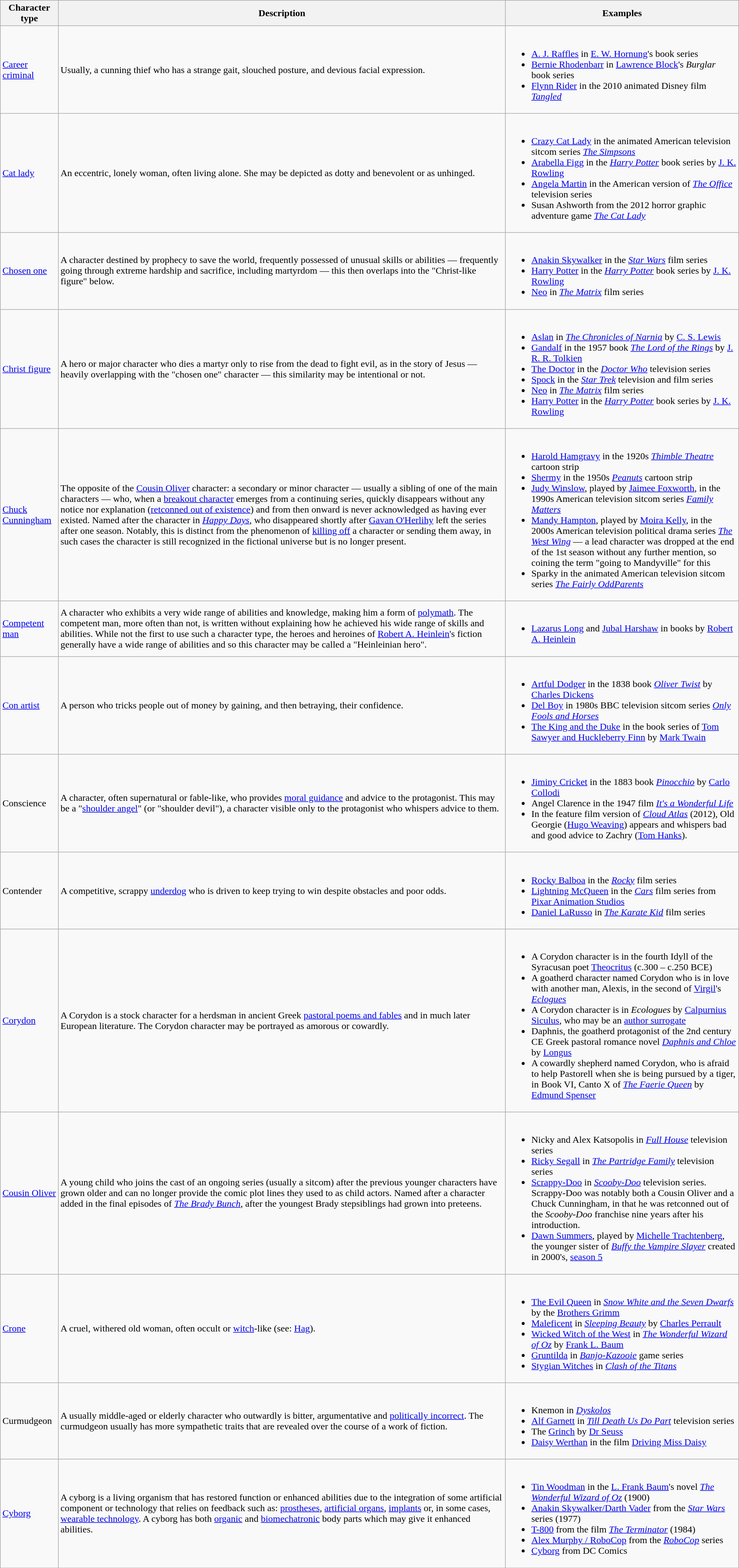<table class="wikitable">
<tr>
<th>Character type</th>
<th>Description</th>
<th>Examples</th>
</tr>
<tr>
<td><a href='#'>Career criminal</a></td>
<td>Usually, a cunning thief who has a strange gait, slouched posture, and devious facial expression.</td>
<td><br><ul><li><a href='#'>A. J. Raffles</a> in <a href='#'>E. W. Hornung</a>'s book series</li><li><a href='#'>Bernie Rhodenbarr</a> in <a href='#'>Lawrence Block</a>'s <em>Burglar</em> book series</li><li><a href='#'>Flynn Rider</a> in the 2010 animated Disney film <em><a href='#'>Tangled</a></em></li></ul></td>
</tr>
<tr>
<td><a href='#'>Cat lady</a></td>
<td>An eccentric, lonely woman, often living alone. She may be depicted as dotty and benevolent or as unhinged.</td>
<td><br><ul><li><a href='#'>Crazy Cat Lady</a> in the animated American television sitcom series <em><a href='#'>The Simpsons</a></em></li><li><a href='#'>Arabella Figg</a> in the <em><a href='#'>Harry Potter</a></em> book series by <a href='#'>J. K. Rowling</a></li><li><a href='#'>Angela Martin</a> in the American version of <em><a href='#'>The Office</a></em> television series</li><li>Susan Ashworth from the 2012 horror graphic adventure game <em><a href='#'>The Cat Lady</a></em></li></ul></td>
</tr>
<tr>
<td><a href='#'>Chosen one</a></td>
<td>A character destined by prophecy to save the world, frequently possessed of unusual skills or abilities — frequently going through extreme hardship and sacrifice, including martyrdom — this then overlaps into the "Christ-like figure" below.</td>
<td><br><ul><li><a href='#'>Anakin Skywalker</a> in the <em><a href='#'>Star Wars</a></em> film series</li><li><a href='#'>Harry Potter</a> in the <em><a href='#'>Harry Potter</a></em> book series by <a href='#'>J. K. Rowling</a></li><li><a href='#'>Neo</a> in <em><a href='#'>The Matrix</a></em> film series</li></ul></td>
</tr>
<tr>
<td><a href='#'>Christ figure</a></td>
<td>A hero or major character who dies a martyr only to rise from the dead to fight evil, as in the story of Jesus — heavily overlapping with the "chosen one" character — this similarity may be intentional or not.</td>
<td><br><ul><li><a href='#'>Aslan</a> in <em><a href='#'>The Chronicles of Narnia</a></em> by <a href='#'>C. S. Lewis</a></li><li><a href='#'>Gandalf</a> in the 1957 book <em><a href='#'>The Lord of the Rings</a></em> by <a href='#'>J. R. R. Tolkien</a></li><li><a href='#'>The Doctor</a> in the <em><a href='#'>Doctor Who</a></em> television series</li><li><a href='#'>Spock</a> in the <em><a href='#'>Star Trek</a></em> television and film series</li><li><a href='#'>Neo</a> in <em><a href='#'>The Matrix</a></em> film series</li><li><a href='#'>Harry Potter</a> in the <em><a href='#'>Harry Potter</a></em> book series by <a href='#'>J. K. Rowling</a></li></ul></td>
</tr>
<tr>
<td><a href='#'>Chuck Cunningham</a></td>
<td>The opposite of the <a href='#'>Cousin Oliver</a> character: a secondary or minor character — usually a sibling of one of the main characters — who, when a <a href='#'>breakout character</a> emerges from a continuing series, quickly disappears without any notice nor explanation (<a href='#'>retconned out of existence</a>) and from then onward is never acknowledged as having ever existed. Named after the character in <em><a href='#'>Happy Days</a></em>, who disappeared shortly after <a href='#'>Gavan O'Herlihy</a> left the series after one season. Notably, this is distinct from the phenomenon of <a href='#'>killing off</a> a character or sending them away, in such cases the character is still recognized in the fictional universe but is no longer present.</td>
<td><br><ul><li><a href='#'>Harold Hamgravy</a> in the 1920s <em><a href='#'>Thimble Theatre</a></em> cartoon strip</li><li><a href='#'>Shermy</a> in the 1950s <em><a href='#'>Peanuts</a></em> cartoon strip</li><li><a href='#'>Judy Winslow</a>, played by <a href='#'>Jaimee Foxworth</a>, in the 1990s American television sitcom series <em><a href='#'>Family Matters</a></em></li><li><a href='#'>Mandy Hampton</a>, played by <a href='#'>Moira Kelly</a>, in the 2000s American television political drama series <em><a href='#'>The West Wing</a></em> — a lead character was dropped at the end of the 1st season without any further mention, so coining the term "going to Mandyville" for this</li><li>Sparky in the animated American television sitcom series <em><a href='#'>The Fairly OddParents</a></em></li></ul></td>
</tr>
<tr>
<td><a href='#'>Competent man</a></td>
<td>A character who exhibits a very wide range of abilities and knowledge, making him a form of <a href='#'>polymath</a>. The competent man, more often than not, is written without explaining how he achieved his wide range of skills and abilities. While not the first to use such a character type, the heroes and heroines of <a href='#'>Robert A. Heinlein</a>'s fiction generally have a wide range of abilities and so this character may be called a "Heinleinian hero".</td>
<td><br><ul><li><a href='#'>Lazarus Long</a> and <a href='#'>Jubal Harshaw</a> in books by <a href='#'>Robert A. Heinlein</a></li></ul></td>
</tr>
<tr>
<td><a href='#'>Con artist</a></td>
<td>A person who tricks people out of money by gaining, and then betraying, their confidence.</td>
<td><br><ul><li><a href='#'>Artful Dodger</a> in the 1838 book <em><a href='#'>Oliver Twist</a></em> by <a href='#'>Charles Dickens</a></li><li><a href='#'>Del Boy</a> in 1980s BBC television sitcom series <em><a href='#'>Only Fools and Horses</a></em></li><li><a href='#'>The King and the Duke</a> in the book series of <a href='#'>Tom Sawyer and Huckleberry Finn</a> by <a href='#'>Mark Twain</a></li></ul></td>
</tr>
<tr>
<td>Conscience</td>
<td>A character, often supernatural or fable-like, who provides <a href='#'>moral guidance</a> and advice to the protagonist. This may be a "<a href='#'>shoulder angel</a>" (or "shoulder devil"), a character visible only to the protagonist who whispers advice to them.</td>
<td><br><ul><li><a href='#'>Jiminy Cricket</a> in the 1883 book <em><a href='#'>Pinocchio</a></em> by <a href='#'>Carlo Collodi</a></li><li>Angel Clarence in the 1947 film <em><a href='#'>It's a Wonderful Life</a></em></li><li>In the feature film version of <em><a href='#'>Cloud Atlas</a></em> (2012), Old Georgie (<a href='#'>Hugo Weaving</a>) appears and whispers bad and good advice to Zachry (<a href='#'>Tom Hanks</a>).</li></ul></td>
</tr>
<tr>
<td>Contender</td>
<td>A competitive, scrappy <a href='#'>underdog</a> who is driven to keep trying to win despite obstacles and poor odds.</td>
<td><br><ul><li><a href='#'>Rocky Balboa</a> in the <em><a href='#'>Rocky</a></em> film series</li><li><a href='#'>Lightning McQueen</a> in the <em><a href='#'>Cars</a></em> film series from <a href='#'>Pixar Animation Studios</a></li><li><a href='#'>Daniel LaRusso</a> in <em><a href='#'>The Karate Kid</a></em> film series</li></ul></td>
</tr>
<tr>
<td><a href='#'>Corydon</a></td>
<td>A Corydon is a stock character for a herdsman in ancient Greek <a href='#'>pastoral poems and fables</a> and in much later European literature. The Corydon character may be portrayed as amorous or cowardly.</td>
<td><br><ul><li>A Corydon character is in the fourth Idyll of the Syracusan poet <a href='#'>Theocritus</a> (c.300 – c.250 BCE)</li><li>A goatherd character named Corydon who is in love with another man, Alexis, in the second of <a href='#'>Virgil</a>'s <em><a href='#'>Eclogues</a></em></li><li>A Corydon character is in <em>Ecologues</em> by <a href='#'>Calpurnius Siculus</a>, who may be an <a href='#'>author surrogate</a></li><li>Daphnis, the goatherd protagonist of the 2nd century CE Greek pastoral romance novel <em><a href='#'>Daphnis and Chloe</a></em> by <a href='#'>Longus</a></li><li>A cowardly shepherd named Corydon, who is afraid to help Pastorell when she is being pursued by a tiger, in Book VI, Canto X of <em><a href='#'>The Faerie Queen</a></em> by <a href='#'>Edmund Spenser</a></li></ul></td>
</tr>
<tr>
<td><a href='#'>Cousin Oliver</a></td>
<td>A young child who joins the cast of an ongoing series (usually a sitcom) after the previous younger characters have grown older and can no longer provide the comic plot lines they used to as child actors. Named after a character added in the final episodes of <em><a href='#'>The Brady Bunch</a></em>, after the youngest Brady stepsiblings had grown into preteens.</td>
<td><br><ul><li>Nicky and Alex Katsopolis in <em><a href='#'>Full House</a></em> television series</li><li><a href='#'>Ricky Segall</a> in <em><a href='#'>The Partridge Family</a></em> television series</li><li><a href='#'>Scrappy-Doo</a> in <em><a href='#'>Scooby-Doo</a></em> television series. Scrappy-Doo was notably both a Cousin Oliver and a Chuck Cunningham, in that he was retconned out of the <em>Scooby-Doo</em> franchise nine years after his introduction.</li><li><a href='#'>Dawn Summers</a>, played by <a href='#'>Michelle Trachtenberg</a>, the younger sister of <em><a href='#'>Buffy the Vampire Slayer</a></em> created in 2000's, <a href='#'>season 5</a></li></ul></td>
</tr>
<tr>
<td><a href='#'>Crone</a></td>
<td>A cruel, withered old woman, often occult or <a href='#'>witch</a>-like (see: <a href='#'>Hag</a>).</td>
<td><br><ul><li><a href='#'>The Evil Queen</a> in <em><a href='#'>Snow White and the Seven Dwarfs</a></em> by the <a href='#'>Brothers Grimm</a></li><li><a href='#'>Maleficent</a> in <em><a href='#'>Sleeping Beauty</a></em> by <a href='#'>Charles Perrault</a></li><li><a href='#'>Wicked Witch of the West</a> in <em><a href='#'>The Wonderful Wizard of Oz</a></em> by <a href='#'>Frank L. Baum</a></li><li><a href='#'>Gruntilda</a> in <em><a href='#'>Banjo-Kazooie</a></em> game series</li><li><a href='#'>Stygian Witches</a> in <em><a href='#'>Clash of the Titans</a></em></li></ul></td>
</tr>
<tr>
<td>Curmudgeon</td>
<td>A usually middle-aged or elderly character who outwardly is bitter, argumentative and <a href='#'>politically incorrect</a>. The curmudgeon usually has more sympathetic traits that are revealed over the course of a work of fiction.</td>
<td><br><ul><li>Knemon in <em><a href='#'>Dyskolos</a></em></li><li><a href='#'>Alf Garnett</a> in <em><a href='#'>Till Death Us Do Part</a></em> television series</li><li>The <a href='#'>Grinch</a> by <a href='#'>Dr Seuss</a></li><li><a href='#'>Daisy Werthan</a> in the film <a href='#'>Driving Miss Daisy</a></li></ul></td>
</tr>
<tr>
<td><a href='#'>Cyborg</a></td>
<td>A cyborg is a living organism that has restored function or enhanced abilities due to the integration of some artificial component or technology that relies on feedback such as: <a href='#'>prostheses</a>, <a href='#'>artificial organs</a>, <a href='#'>implants</a> or, in some cases, <a href='#'>wearable technology</a>. A cyborg has both <a href='#'>organic</a> and <a href='#'>biomechatronic</a> body parts which may give it enhanced abilities.</td>
<td><br><ul><li><a href='#'>Tin Woodman</a> in the <a href='#'>L. Frank Baum</a>'s  novel <em><a href='#'>The Wonderful Wizard of Oz</a></em> (1900)</li><li><a href='#'>Anakin Skywalker/Darth Vader</a> from the <em><a href='#'>Star Wars</a></em> series (1977)</li><li><a href='#'>T-800</a> from the film <em><a href='#'>The Terminator</a></em> (1984)</li><li><a href='#'>Alex Murphy / RoboCop</a> from the <em><a href='#'>RoboCop</a></em> series</li><li><a href='#'>Cyborg</a> from DC Comics</li></ul></td>
</tr>
<tr>
</tr>
</table>
